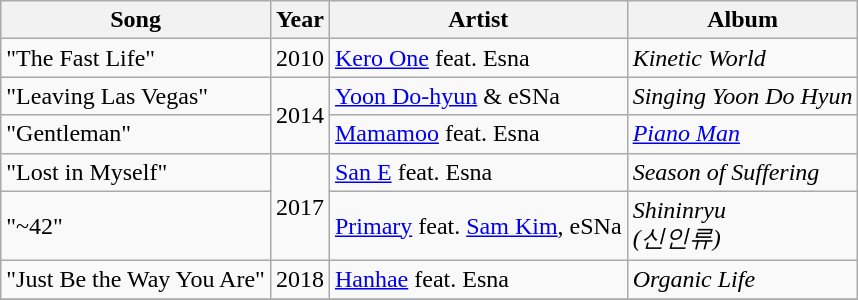<table class="wikitable plainrowheaders">
<tr>
<th scope="col">Song</th>
<th scope="col">Year</th>
<th scope="col">Artist</th>
<th scope="col">Album</th>
</tr>
<tr>
<td>"The Fast Life"</td>
<td rowspan="1">2010</td>
<td rowspan="1"><a href='#'>Kero One</a> feat. Esna</td>
<td><em>Kinetic World</em></td>
</tr>
<tr>
<td>"Leaving Las Vegas"</td>
<td rowspan="2">2014</td>
<td rowspan="1"><a href='#'>Yoon Do-hyun</a> & eSNa</td>
<td><em>Singing Yoon Do Hyun</em></td>
</tr>
<tr>
<td>"Gentleman"</td>
<td rowspan="1"><a href='#'>Mamamoo</a> feat. Esna</td>
<td rowspan="1"><em><a href='#'>Piano Man</a></em></td>
</tr>
<tr>
<td>"Lost in Myself"</td>
<td rowspan="2">2017</td>
<td rowspan="1"><a href='#'>San E</a> feat. Esna</td>
<td><em>Season of Suffering</em></td>
</tr>
<tr>
<td>"~42"</td>
<td rowspan="1"><a href='#'>Primary</a> feat. <a href='#'>Sam Kim</a>, eSNa</td>
<td><em>Shininryu<br>(신인류)</em></td>
</tr>
<tr>
<td>"Just Be the Way You Are"</td>
<td rowspan="1">2018</td>
<td rowspan="1"><a href='#'>Hanhae</a> feat. Esna</td>
<td><em>Organic Life</em></td>
</tr>
<tr>
</tr>
</table>
